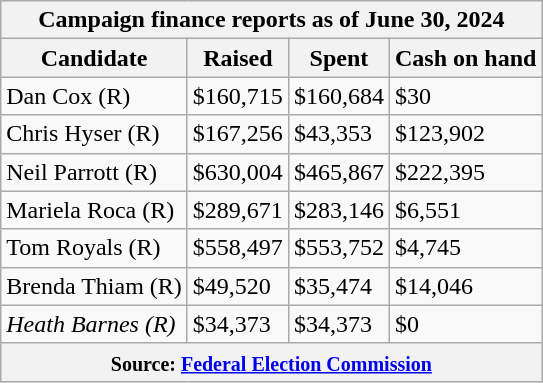<table class="wikitable sortable">
<tr>
<th colspan=4>Campaign finance reports as of June 30, 2024</th>
</tr>
<tr style="text-align:center;">
<th>Candidate</th>
<th>Raised</th>
<th>Spent</th>
<th>Cash on hand</th>
</tr>
<tr>
<td>Dan Cox (R)</td>
<td>$160,715</td>
<td>$160,684</td>
<td>$30</td>
</tr>
<tr>
<td>Chris Hyser (R)</td>
<td>$167,256</td>
<td>$43,353</td>
<td>$123,902</td>
</tr>
<tr>
<td>Neil Parrott (R)</td>
<td>$630,004</td>
<td>$465,867</td>
<td>$222,395</td>
</tr>
<tr>
<td>Mariela Roca (R)</td>
<td>$289,671</td>
<td>$283,146</td>
<td>$6,551</td>
</tr>
<tr>
<td>Tom Royals (R)</td>
<td>$558,497</td>
<td>$553,752</td>
<td>$4,745</td>
</tr>
<tr>
<td>Brenda Thiam (R)</td>
<td>$49,520</td>
<td>$35,474</td>
<td>$14,046</td>
</tr>
<tr>
<td><em>Heath Barnes (R)</em></td>
<td>$34,373</td>
<td>$34,373</td>
<td>$0</td>
</tr>
<tr>
<th colspan="4"><small>Source: <a href='#'>Federal Election Commission</a></small></th>
</tr>
</table>
